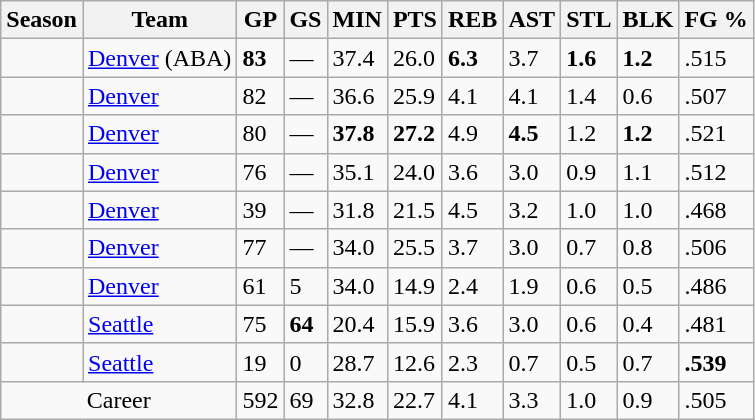<table class="wikitable sortable">
<tr>
<th>Season</th>
<th>Team</th>
<th>GP</th>
<th>GS</th>
<th>MIN</th>
<th>PTS</th>
<th>REB</th>
<th>AST</th>
<th>STL</th>
<th>BLK</th>
<th>FG %</th>
</tr>
<tr>
<td></td>
<td><a href='#'>Denver</a> (ABA)</td>
<td><strong>83</strong></td>
<td>—</td>
<td>37.4</td>
<td>26.0</td>
<td><strong>6.3</strong></td>
<td>3.7</td>
<td><strong>1.6</strong></td>
<td><strong>1.2</strong></td>
<td>.515</td>
</tr>
<tr>
<td></td>
<td><a href='#'>Denver</a></td>
<td>82</td>
<td>—</td>
<td>36.6</td>
<td>25.9</td>
<td>4.1</td>
<td>4.1</td>
<td>1.4</td>
<td>0.6</td>
<td>.507</td>
</tr>
<tr>
<td></td>
<td><a href='#'>Denver</a></td>
<td>80</td>
<td>—</td>
<td><strong>37.8</strong></td>
<td><strong>27.2</strong></td>
<td>4.9</td>
<td><strong>4.5</strong></td>
<td>1.2</td>
<td><strong>1.2</strong></td>
<td>.521</td>
</tr>
<tr>
<td></td>
<td><a href='#'>Denver</a></td>
<td>76</td>
<td>—</td>
<td>35.1</td>
<td>24.0</td>
<td>3.6</td>
<td>3.0</td>
<td>0.9</td>
<td>1.1</td>
<td>.512</td>
</tr>
<tr>
<td></td>
<td><a href='#'>Denver</a></td>
<td>39</td>
<td>—</td>
<td>31.8</td>
<td>21.5</td>
<td>4.5</td>
<td>3.2</td>
<td>1.0</td>
<td>1.0</td>
<td>.468</td>
</tr>
<tr>
<td></td>
<td><a href='#'>Denver</a></td>
<td>77</td>
<td>—</td>
<td>34.0</td>
<td>25.5</td>
<td>3.7</td>
<td>3.0</td>
<td>0.7</td>
<td>0.8</td>
<td>.506</td>
</tr>
<tr>
<td></td>
<td><a href='#'>Denver</a></td>
<td>61</td>
<td>5</td>
<td>34.0</td>
<td>14.9</td>
<td>2.4</td>
<td>1.9</td>
<td>0.6</td>
<td>0.5</td>
<td>.486</td>
</tr>
<tr>
<td></td>
<td><a href='#'>Seattle</a></td>
<td>75</td>
<td><strong>64</strong></td>
<td>20.4</td>
<td>15.9</td>
<td>3.6</td>
<td>3.0</td>
<td>0.6</td>
<td>0.4</td>
<td>.481</td>
</tr>
<tr>
<td></td>
<td><a href='#'>Seattle</a></td>
<td>19</td>
<td>0</td>
<td>28.7</td>
<td>12.6</td>
<td>2.3</td>
<td>0.7</td>
<td>0.5</td>
<td>0.7</td>
<td><strong>.539</strong></td>
</tr>
<tr class="sortbottom">
<td style="text-align:center;" colspan=2>Career</td>
<td>592</td>
<td>69</td>
<td>32.8</td>
<td>22.7</td>
<td>4.1</td>
<td>3.3</td>
<td>1.0</td>
<td>0.9</td>
<td>.505</td>
</tr>
</table>
